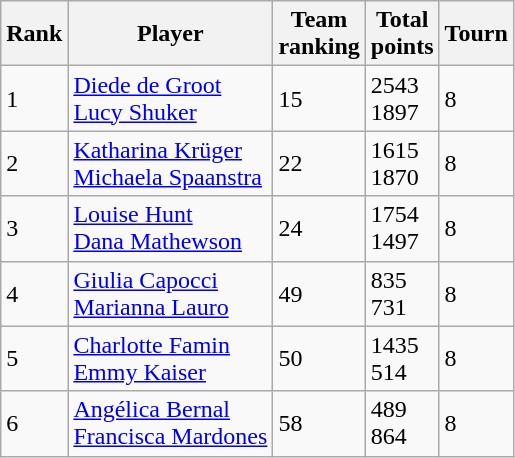<table class=wikitable text-align:center>
<tr>
<th>Rank</th>
<th>Player</th>
<th>Team<br>ranking</th>
<th>Total<br>points</th>
<th>Tourn</th>
</tr>
<tr>
<td>1</td>
<td align="left"> <a href='#'>Diede de Groot</a><br> <a href='#'>Lucy Shuker</a></td>
<td>15</td>
<td>2543<br>1897</td>
<td>8</td>
</tr>
<tr>
<td>2</td>
<td align="left"> <a href='#'>Katharina Krüger</a><br> <a href='#'>Michaela Spaanstra</a></td>
<td>22</td>
<td>1615<br>1870</td>
<td>8</td>
</tr>
<tr>
<td>3</td>
<td align="left"> <a href='#'>Louise Hunt</a><br> <a href='#'>Dana Mathewson</a></td>
<td>24</td>
<td>1754<br>1497</td>
<td>8</td>
</tr>
<tr>
<td>4</td>
<td align="left"> <a href='#'>Giulia Capocci</a><br> <a href='#'>Marianna Lauro</a></td>
<td>49</td>
<td>835<br>731</td>
<td>8</td>
</tr>
<tr>
<td>5</td>
<td align="left"> <a href='#'>Charlotte Famin</a><br> <a href='#'>Emmy Kaiser</a></td>
<td>50</td>
<td>1435<br>514</td>
<td>8</td>
</tr>
<tr>
<td>6</td>
<td align="left"> <a href='#'>Angélica Bernal</a><br> <a href='#'>Francisca Mardones</a></td>
<td>58</td>
<td>489<br>864</td>
<td>8</td>
</tr>
</table>
